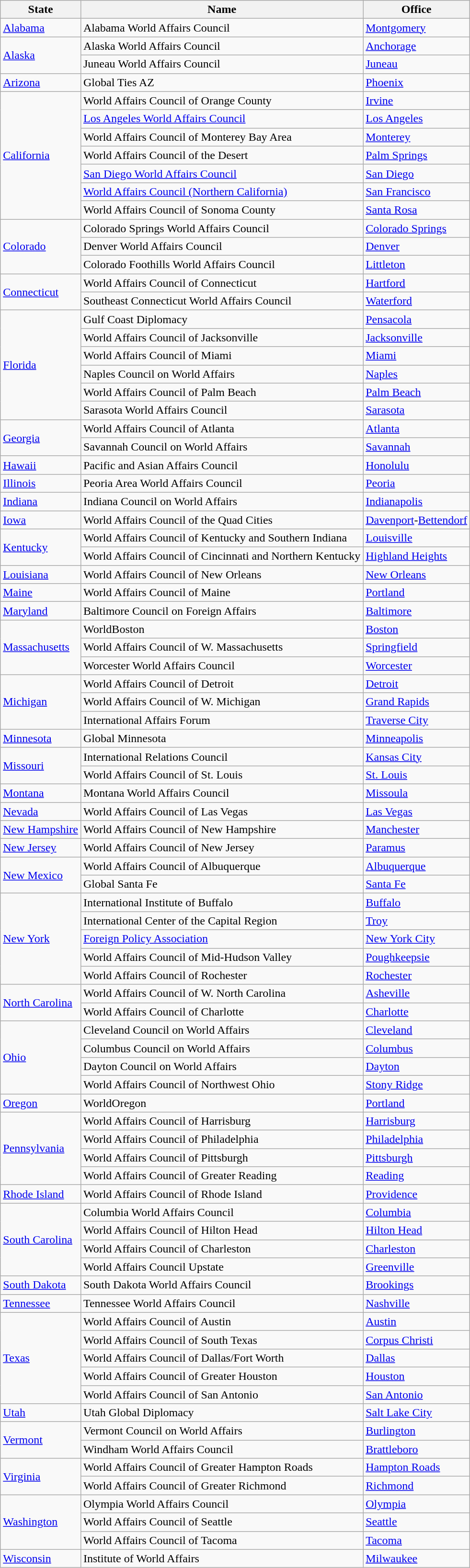<table class="wikitable">
<tr>
<th>State</th>
<th>Name</th>
<th>Office</th>
</tr>
<tr>
<td><a href='#'>Alabama</a></td>
<td>Alabama World Affairs Council</td>
<td><a href='#'>Montgomery</a></td>
</tr>
<tr>
<td rowspan=2><a href='#'>Alaska</a></td>
<td>Alaska World Affairs Council</td>
<td><a href='#'>Anchorage</a></td>
</tr>
<tr>
<td>Juneau World Affairs Council</td>
<td><a href='#'>Juneau</a></td>
</tr>
<tr>
<td><a href='#'>Arizona</a></td>
<td>Global Ties AZ</td>
<td><a href='#'>Phoenix</a></td>
</tr>
<tr>
<td rowspan="7"><a href='#'>California</a></td>
<td>World Affairs Council of Orange County</td>
<td><a href='#'>Irvine</a></td>
</tr>
<tr>
<td><a href='#'>Los Angeles World Affairs Council</a></td>
<td><a href='#'>Los Angeles</a></td>
</tr>
<tr>
<td>World Affairs Council of Monterey Bay Area</td>
<td><a href='#'>Monterey</a></td>
</tr>
<tr>
<td>World Affairs Council of the Desert</td>
<td><a href='#'>Palm Springs</a></td>
</tr>
<tr>
<td><a href='#'>San Diego World Affairs Council</a></td>
<td><a href='#'>San Diego</a></td>
</tr>
<tr>
<td><a href='#'>World Affairs Council (Northern California)</a></td>
<td><a href='#'>San Francisco</a></td>
</tr>
<tr>
<td>World Affairs Council of Sonoma County</td>
<td><a href='#'>Santa Rosa</a></td>
</tr>
<tr>
<td rowspan="3"><a href='#'>Colorado</a></td>
<td>Colorado Springs World Affairs Council</td>
<td><a href='#'>Colorado Springs</a></td>
</tr>
<tr>
<td>Denver World Affairs Council</td>
<td><a href='#'>Denver</a></td>
</tr>
<tr>
<td>Colorado Foothills World Affairs Council</td>
<td><a href='#'>Littleton</a></td>
</tr>
<tr>
<td rowspan="2"><a href='#'>Connecticut</a></td>
<td>World Affairs Council of Connecticut</td>
<td><a href='#'>Hartford</a></td>
</tr>
<tr>
<td>Southeast Connecticut World Affairs Council</td>
<td><a href='#'>Waterford</a></td>
</tr>
<tr>
<td rowspan="6"><a href='#'>Florida</a></td>
<td>Gulf Coast Diplomacy</td>
<td><a href='#'>Pensacola</a></td>
</tr>
<tr>
<td>World Affairs Council of Jacksonville</td>
<td><a href='#'>Jacksonville</a></td>
</tr>
<tr>
<td>World Affairs Council of Miami</td>
<td><a href='#'>Miami</a></td>
</tr>
<tr>
<td>Naples Council on World Affairs</td>
<td><a href='#'>Naples</a></td>
</tr>
<tr>
<td>World Affairs Council of Palm Beach</td>
<td><a href='#'>Palm Beach</a></td>
</tr>
<tr>
<td>Sarasota World Affairs Council</td>
<td><a href='#'>Sarasota</a></td>
</tr>
<tr>
<td rowspan=2><a href='#'>Georgia</a></td>
<td>World Affairs Council of Atlanta</td>
<td><a href='#'>Atlanta</a></td>
</tr>
<tr>
<td>Savannah Council on World Affairs</td>
<td><a href='#'>Savannah</a></td>
</tr>
<tr>
<td><a href='#'>Hawaii</a></td>
<td>Pacific and Asian Affairs Council</td>
<td><a href='#'>Honolulu</a></td>
</tr>
<tr>
<td><a href='#'>Illinois</a></td>
<td>Peoria Area World Affairs Council</td>
<td><a href='#'>Peoria</a></td>
</tr>
<tr>
<td><a href='#'>Indiana</a></td>
<td>Indiana Council on World Affairs</td>
<td><a href='#'>Indianapolis</a></td>
</tr>
<tr>
<td><a href='#'>Iowa</a></td>
<td>World Affairs Council of the Quad Cities</td>
<td><a href='#'>Davenport</a>-<a href='#'>Bettendorf</a></td>
</tr>
<tr>
<td rowspan="2"><a href='#'>Kentucky</a></td>
<td>World Affairs Council of Kentucky and Southern Indiana</td>
<td><a href='#'>Louisville</a></td>
</tr>
<tr>
<td>World Affairs Council of Cincinnati and Northern Kentucky</td>
<td><a href='#'>Highland Heights</a></td>
</tr>
<tr>
<td><a href='#'>Louisiana</a></td>
<td>World Affairs Council of New Orleans</td>
<td><a href='#'>New Orleans</a></td>
</tr>
<tr>
<td><a href='#'>Maine</a></td>
<td>World Affairs Council of Maine</td>
<td><a href='#'>Portland</a></td>
</tr>
<tr>
<td><a href='#'>Maryland</a></td>
<td>Baltimore Council on Foreign Affairs</td>
<td><a href='#'>Baltimore</a></td>
</tr>
<tr>
<td rowspan="3"><a href='#'>Massachusetts</a></td>
<td>WorldBoston</td>
<td><a href='#'>Boston</a></td>
</tr>
<tr>
<td>World Affairs Council of W. Massachusetts</td>
<td><a href='#'>Springfield</a></td>
</tr>
<tr>
<td>Worcester World Affairs Council</td>
<td><a href='#'>Worcester</a></td>
</tr>
<tr>
<td rowspan="3"><a href='#'>Michigan</a></td>
<td>World Affairs Council of Detroit</td>
<td><a href='#'>Detroit</a></td>
</tr>
<tr>
<td>World Affairs Council of W. Michigan</td>
<td><a href='#'>Grand Rapids</a></td>
</tr>
<tr>
<td>International Affairs Forum</td>
<td><a href='#'>Traverse City</a></td>
</tr>
<tr>
<td><a href='#'>Minnesota</a></td>
<td>Global Minnesota</td>
<td><a href='#'>Minneapolis</a></td>
</tr>
<tr>
<td rowspan="2"><a href='#'>Missouri</a></td>
<td>International Relations Council</td>
<td><a href='#'>Kansas City</a></td>
</tr>
<tr>
<td>World Affairs Council of St. Louis</td>
<td><a href='#'>St. Louis</a></td>
</tr>
<tr>
<td><a href='#'>Montana</a></td>
<td>Montana World Affairs Council</td>
<td><a href='#'>Missoula</a></td>
</tr>
<tr>
<td><a href='#'>Nevada</a></td>
<td>World Affairs Council of Las Vegas</td>
<td><a href='#'>Las Vegas</a></td>
</tr>
<tr>
<td><a href='#'>New Hampshire</a></td>
<td>World Affairs Council of New Hampshire</td>
<td><a href='#'>Manchester</a></td>
</tr>
<tr>
<td><a href='#'>New Jersey</a></td>
<td>World Affairs Council of New Jersey</td>
<td><a href='#'>Paramus</a></td>
</tr>
<tr>
<td rowspan="2"><a href='#'>New Mexico</a></td>
<td>World Affairs Council of Albuquerque</td>
<td><a href='#'>Albuquerque</a></td>
</tr>
<tr>
<td>Global Santa Fe</td>
<td><a href='#'>Santa Fe</a></td>
</tr>
<tr>
<td rowspan="5"><a href='#'>New York</a></td>
<td>International Institute of Buffalo</td>
<td><a href='#'>Buffalo</a></td>
</tr>
<tr>
<td>International Center of the Capital Region</td>
<td><a href='#'>Troy</a></td>
</tr>
<tr>
<td><a href='#'>Foreign Policy Association</a></td>
<td><a href='#'>New York City</a></td>
</tr>
<tr>
<td>World Affairs Council of Mid-Hudson Valley</td>
<td><a href='#'>Poughkeepsie</a></td>
</tr>
<tr>
<td>World Affairs Council of Rochester</td>
<td><a href='#'>Rochester</a></td>
</tr>
<tr>
<td rowspan="2"><a href='#'>North Carolina</a></td>
<td>World Affairs Council of W. North Carolina</td>
<td><a href='#'>Asheville</a></td>
</tr>
<tr>
<td>World Affairs Council of Charlotte</td>
<td><a href='#'>Charlotte</a></td>
</tr>
<tr>
<td rowspan="4"><a href='#'>Ohio</a></td>
<td>Cleveland Council on World Affairs</td>
<td><a href='#'>Cleveland</a></td>
</tr>
<tr>
<td>Columbus Council on World Affairs</td>
<td><a href='#'>Columbus</a></td>
</tr>
<tr>
<td>Dayton Council on World Affairs</td>
<td><a href='#'>Dayton</a></td>
</tr>
<tr>
<td>World Affairs Council of Northwest Ohio</td>
<td><a href='#'>Stony Ridge</a></td>
</tr>
<tr>
<td><a href='#'>Oregon</a></td>
<td>WorldOregon</td>
<td><a href='#'>Portland</a></td>
</tr>
<tr>
<td rowspan="4"><a href='#'>Pennsylvania</a></td>
<td>World Affairs Council of Harrisburg</td>
<td><a href='#'>Harrisburg</a></td>
</tr>
<tr>
<td>World Affairs Council of Philadelphia</td>
<td><a href='#'>Philadelphia</a></td>
</tr>
<tr>
<td>World Affairs Council of Pittsburgh</td>
<td><a href='#'>Pittsburgh</a></td>
</tr>
<tr>
<td>World Affairs Council of Greater Reading</td>
<td><a href='#'>Reading</a></td>
</tr>
<tr>
<td><a href='#'>Rhode Island</a></td>
<td>World Affairs Council of Rhode Island</td>
<td><a href='#'>Providence</a></td>
</tr>
<tr>
<td rowspan="4"><a href='#'>South Carolina</a></td>
<td>Columbia World Affairs Council</td>
<td><a href='#'>Columbia</a></td>
</tr>
<tr>
<td>World Affairs Council of Hilton Head</td>
<td><a href='#'>Hilton Head</a></td>
</tr>
<tr>
<td>World Affairs Council of Charleston</td>
<td><a href='#'>Charleston</a></td>
</tr>
<tr>
<td>World Affairs Council Upstate</td>
<td><a href='#'>Greenville</a></td>
</tr>
<tr>
<td><a href='#'>South Dakota</a></td>
<td>South Dakota World Affairs Council</td>
<td><a href='#'>Brookings</a></td>
</tr>
<tr>
<td><a href='#'>Tennessee</a></td>
<td>Tennessee World Affairs Council</td>
<td><a href='#'>Nashville</a></td>
</tr>
<tr>
<td rowspan="5"><a href='#'>Texas</a></td>
<td>World Affairs Council of Austin</td>
<td><a href='#'>Austin</a></td>
</tr>
<tr>
<td>World Affairs Council of South Texas</td>
<td><a href='#'>Corpus Christi</a></td>
</tr>
<tr>
<td>World Affairs Council of Dallas/Fort Worth</td>
<td><a href='#'>Dallas</a></td>
</tr>
<tr>
<td>World Affairs Council of Greater Houston</td>
<td><a href='#'>Houston</a></td>
</tr>
<tr>
<td>World Affairs Council of San Antonio</td>
<td><a href='#'>San Antonio</a></td>
</tr>
<tr>
<td><a href='#'>Utah</a></td>
<td>Utah Global Diplomacy</td>
<td><a href='#'>Salt Lake City</a></td>
</tr>
<tr>
<td rowspan="2"><a href='#'>Vermont</a></td>
<td>Vermont Council on World Affairs</td>
<td><a href='#'>Burlington</a></td>
</tr>
<tr>
<td>Windham World Affairs Council</td>
<td><a href='#'>Brattleboro</a></td>
</tr>
<tr>
<td rowspan="2"><a href='#'>Virginia</a></td>
<td>World Affairs Council of Greater Hampton Roads</td>
<td><a href='#'>Hampton Roads</a></td>
</tr>
<tr>
<td>World Affairs Council of Greater Richmond</td>
<td><a href='#'>Richmond</a></td>
</tr>
<tr>
<td rowspan="3"><a href='#'>Washington</a></td>
<td>Olympia World Affairs Council</td>
<td><a href='#'>Olympia</a></td>
</tr>
<tr>
<td>World Affairs Council of Seattle</td>
<td><a href='#'>Seattle</a></td>
</tr>
<tr>
<td>World Affairs Council of Tacoma</td>
<td><a href='#'>Tacoma</a></td>
</tr>
<tr>
<td><a href='#'>Wisconsin</a></td>
<td>Institute of World Affairs</td>
<td><a href='#'>Milwaukee</a></td>
</tr>
</table>
